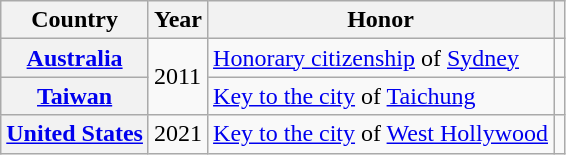<table class="wikitable sortable plainrowheaders">
<tr>
<th scope="col">Country</th>
<th scope="col">Year</th>
<th scope="col">Honor</th>
<th scope="col" class="unsortable"></th>
</tr>
<tr>
<th scope="row"><a href='#'>Australia</a></th>
<td rowspan="2">2011</td>
<td><a href='#'>Honorary citizenship</a> of <a href='#'>Sydney</a></td>
<td style="text-align:center;"></td>
</tr>
<tr>
<th scope="row"><a href='#'>Taiwan</a></th>
<td><a href='#'>Key to the city</a> of <a href='#'>Taichung</a></td>
<td style="text-align:center;"></td>
</tr>
<tr>
<th scope="row"><a href='#'>United States</a></th>
<td>2021</td>
<td><a href='#'>Key to the city</a> of <a href='#'>West Hollywood</a></td>
<td style="text-align:center;"></td>
</tr>
</table>
